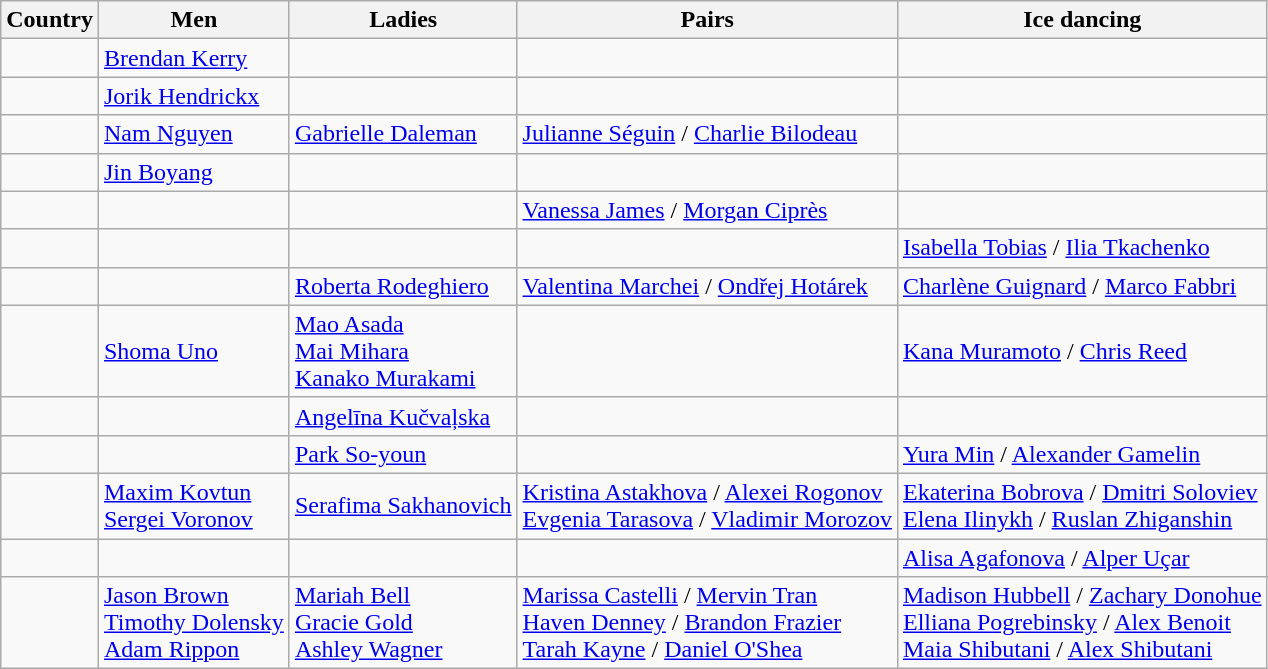<table class="wikitable">
<tr>
<th>Country</th>
<th>Men</th>
<th>Ladies</th>
<th>Pairs</th>
<th>Ice dancing</th>
</tr>
<tr>
<td></td>
<td><a href='#'>Brendan Kerry</a></td>
<td></td>
<td></td>
<td></td>
</tr>
<tr>
<td></td>
<td><a href='#'>Jorik Hendrickx</a></td>
<td></td>
<td></td>
<td></td>
</tr>
<tr>
<td></td>
<td><a href='#'>Nam Nguyen</a></td>
<td><a href='#'>Gabrielle Daleman</a></td>
<td><a href='#'>Julianne Séguin</a> / <a href='#'>Charlie Bilodeau</a></td>
<td></td>
</tr>
<tr>
<td></td>
<td><a href='#'>Jin Boyang</a></td>
<td></td>
<td></td>
<td></td>
</tr>
<tr>
<td></td>
<td></td>
<td></td>
<td><a href='#'>Vanessa James</a> / <a href='#'>Morgan Ciprès</a></td>
<td></td>
</tr>
<tr>
<td></td>
<td></td>
<td></td>
<td></td>
<td><a href='#'>Isabella Tobias</a> / <a href='#'>Ilia Tkachenko</a></td>
</tr>
<tr>
<td></td>
<td></td>
<td><a href='#'>Roberta Rodeghiero</a></td>
<td><a href='#'>Valentina Marchei</a> / <a href='#'>Ondřej Hotárek</a></td>
<td><a href='#'>Charlène Guignard</a> / <a href='#'>Marco Fabbri</a></td>
</tr>
<tr>
<td></td>
<td><a href='#'>Shoma Uno</a></td>
<td><a href='#'>Mao Asada</a> <br> <a href='#'>Mai Mihara</a> <br> <a href='#'>Kanako Murakami</a></td>
<td></td>
<td><a href='#'>Kana Muramoto</a> / <a href='#'>Chris Reed</a></td>
</tr>
<tr>
<td></td>
<td></td>
<td><a href='#'>Angelīna Kučvaļska</a></td>
<td></td>
<td></td>
</tr>
<tr>
<td></td>
<td></td>
<td><a href='#'>Park So-youn</a></td>
<td></td>
<td><a href='#'>Yura Min</a> / <a href='#'>Alexander Gamelin</a></td>
</tr>
<tr>
<td></td>
<td><a href='#'>Maxim Kovtun</a> <br> <a href='#'>Sergei Voronov</a></td>
<td><a href='#'>Serafima Sakhanovich</a></td>
<td><a href='#'>Kristina Astakhova</a> / <a href='#'>Alexei Rogonov</a> <br> <a href='#'>Evgenia Tarasova</a> / <a href='#'>Vladimir Morozov</a></td>
<td><a href='#'>Ekaterina Bobrova</a> / <a href='#'>Dmitri Soloviev</a> <br> <a href='#'>Elena Ilinykh</a> / <a href='#'>Ruslan Zhiganshin</a></td>
</tr>
<tr>
<td></td>
<td></td>
<td></td>
<td></td>
<td><a href='#'>Alisa Agafonova</a> / <a href='#'>Alper Uçar</a></td>
</tr>
<tr>
<td></td>
<td><a href='#'>Jason Brown</a> <br> <a href='#'>Timothy Dolensky</a> <br> <a href='#'>Adam Rippon</a></td>
<td><a href='#'>Mariah Bell</a> <br> <a href='#'>Gracie Gold</a> <br> <a href='#'>Ashley Wagner</a></td>
<td><a href='#'>Marissa Castelli</a> / <a href='#'>Mervin Tran</a> <br> <a href='#'>Haven Denney</a> / <a href='#'>Brandon Frazier</a> <br> <a href='#'>Tarah Kayne</a> / <a href='#'>Daniel O'Shea</a></td>
<td><a href='#'>Madison Hubbell</a> / <a href='#'>Zachary Donohue</a> <br> <a href='#'>Elliana Pogrebinsky</a> / <a href='#'>Alex Benoit</a> <br> <a href='#'>Maia Shibutani</a> / <a href='#'>Alex Shibutani</a></td>
</tr>
</table>
